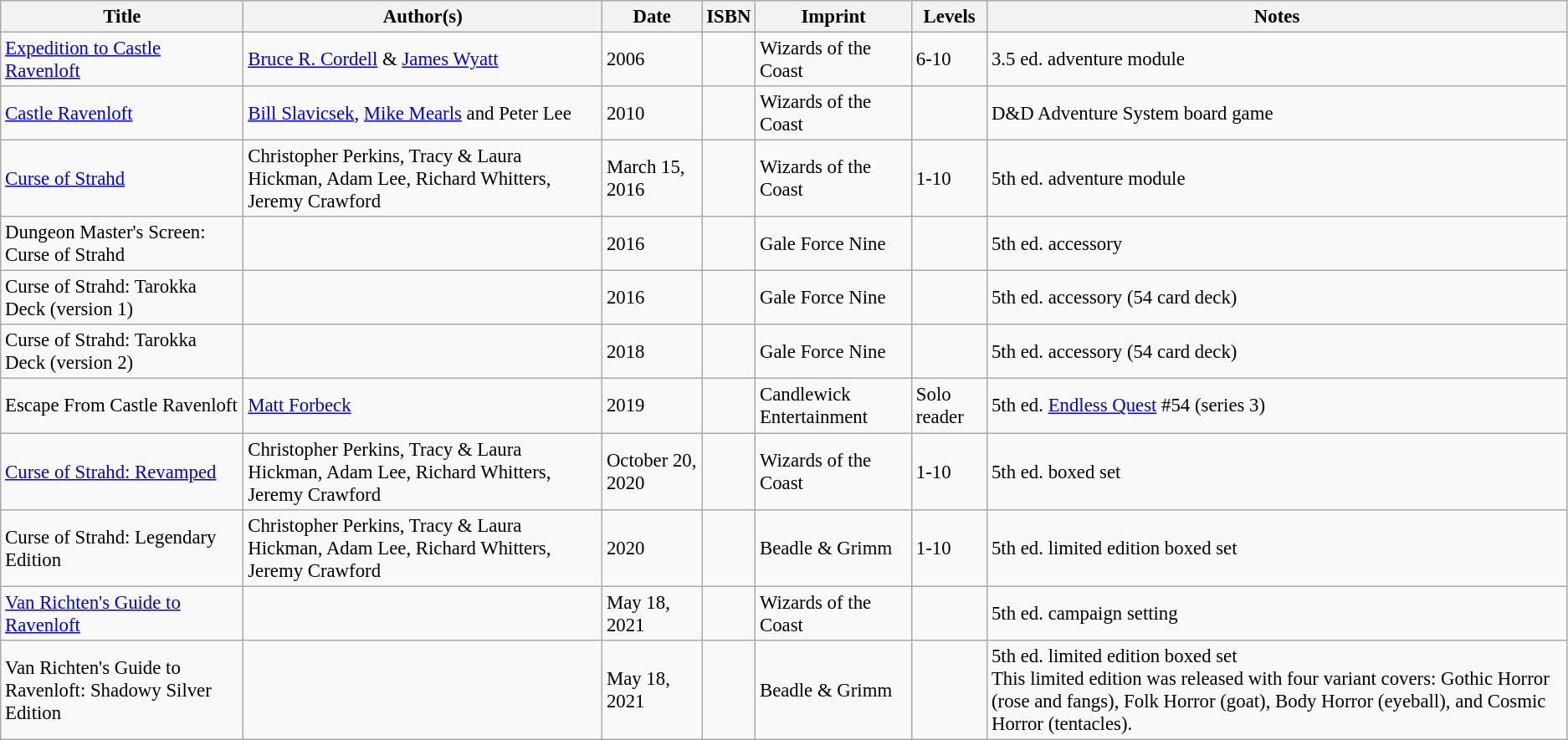<table class="wikitable sortable" style="margins:auto; width=95%; font-size: 95%;">
<tr>
<th>Title</th>
<th>Author(s)</th>
<th>Date</th>
<th>ISBN</th>
<th>Imprint</th>
<th>Levels</th>
<th>Notes</th>
</tr>
<tr>
<td><a href='#'>Expedition to Castle Ravenloft</a></td>
<td><a href='#'>Bruce R. Cordell</a> & <a href='#'>James Wyatt</a></td>
<td>2006</td>
<td></td>
<td>Wizards of the Coast</td>
<td>6-10</td>
<td>3.5 ed. adventure module</td>
</tr>
<tr>
<td><a href='#'>Castle Ravenloft</a></td>
<td><a href='#'>Bill Slavicsek</a>, <a href='#'>Mike Mearls</a> and Peter Lee</td>
<td>2010</td>
<td></td>
<td>Wizards of the Coast</td>
<td></td>
<td>D&D Adventure System board game </td>
</tr>
<tr>
<td><a href='#'>Curse of Strahd</a></td>
<td>Christopher Perkins, Tracy & Laura Hickman, Adam Lee, Richard Whitters, Jeremy Crawford</td>
<td>March 15, 2016</td>
<td></td>
<td>Wizards of the Coast</td>
<td>1-10</td>
<td>5th ed. adventure module</td>
</tr>
<tr>
<td>Dungeon Master's Screen: Curse of Strahd</td>
<td></td>
<td>2016</td>
<td></td>
<td>Gale Force Nine</td>
<td></td>
<td>5th ed. accessory</td>
</tr>
<tr>
<td>Curse of Strahd: Tarokka Deck (version 1)</td>
<td></td>
<td>2016</td>
<td></td>
<td>Gale Force Nine</td>
<td></td>
<td>5th ed. accessory (54 card deck)</td>
</tr>
<tr>
<td>Curse of Strahd: Tarokka Deck (version 2)</td>
<td></td>
<td>2018</td>
<td></td>
<td>Gale Force Nine</td>
<td></td>
<td>5th ed. accessory (54 card deck)</td>
</tr>
<tr>
<td>Escape From Castle Ravenloft</td>
<td><a href='#'>Matt Forbeck</a></td>
<td>2019</td>
<td></td>
<td>Candlewick Entertainment</td>
<td>Solo reader</td>
<td>5th ed. <a href='#'>Endless Quest</a> #54 (series 3)</td>
</tr>
<tr>
<td><a href='#'>Curse of Strahd: Revamped</a></td>
<td>Christopher Perkins, Tracy & Laura Hickman, Adam Lee, Richard Whitters, Jeremy Crawford</td>
<td>October 20, 2020</td>
<td></td>
<td>Wizards of the Coast</td>
<td>1-10</td>
<td>5th ed. boxed set</td>
</tr>
<tr>
<td>Curse of Strahd: Legendary Edition</td>
<td>Christopher Perkins, Tracy & Laura Hickman, Adam Lee, Richard Whitters, Jeremy Crawford</td>
<td>2020</td>
<td></td>
<td>Beadle & Grimm</td>
<td>1-10</td>
<td>5th ed. limited edition boxed set</td>
</tr>
<tr>
<td><a href='#'>Van Richten's Guide to Ravenloft</a></td>
<td></td>
<td>May 18, 2021</td>
<td></td>
<td>Wizards of the Coast</td>
<td></td>
<td>5th ed. campaign setting</td>
</tr>
<tr>
<td>Van Richten's Guide to Ravenloft: Shadowy Silver Edition</td>
<td></td>
<td>May 18, 2021</td>
<td></td>
<td>Beadle & Grimm</td>
<td></td>
<td>5th ed. limited edition boxed set<br>This limited edition was released with four variant covers: Gothic Horror (rose and fangs), Folk Horror (goat), Body Horror (eyeball), and Cosmic Horror (tentacles).</td>
</tr>
</table>
